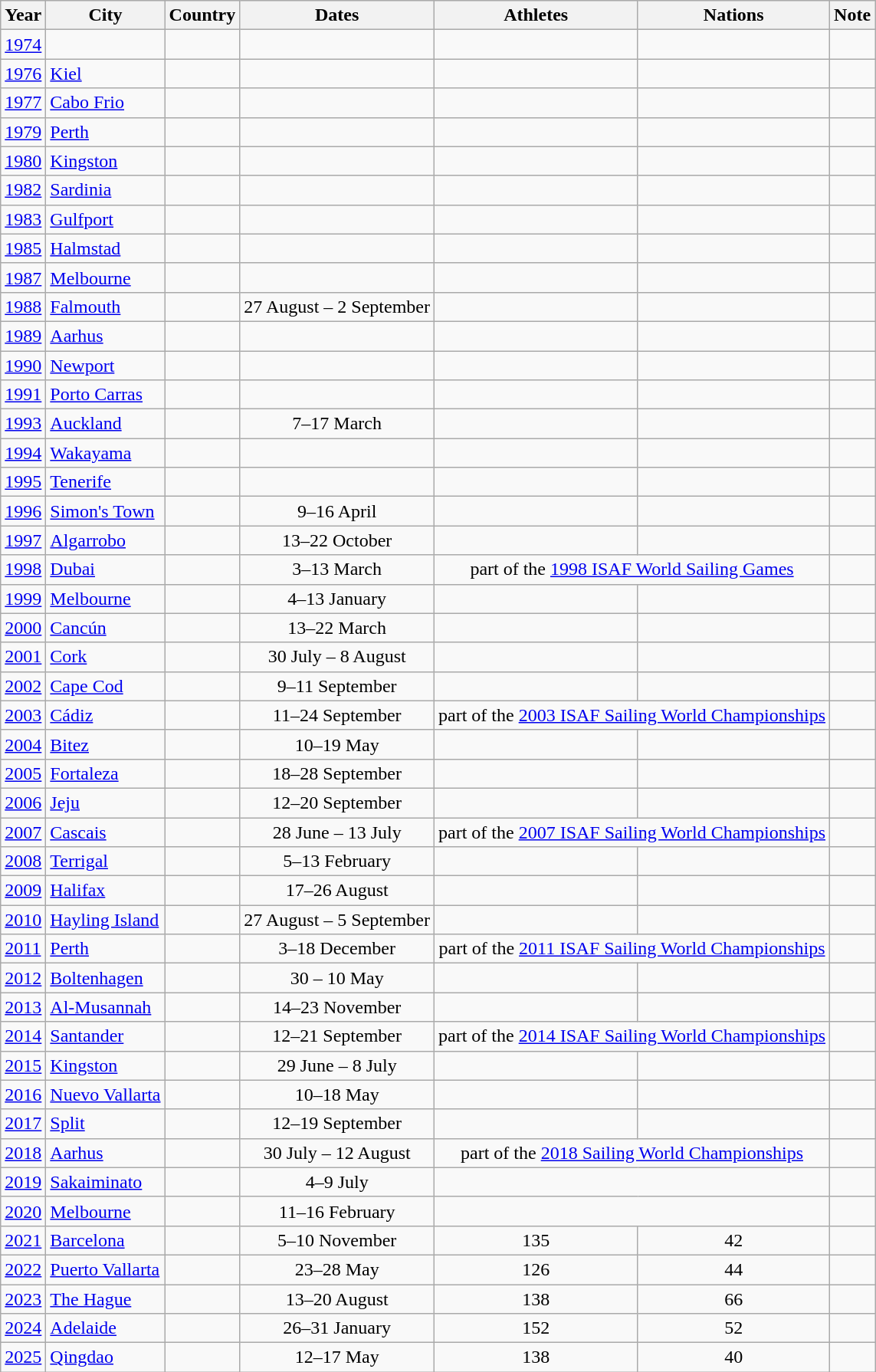<table class="wikitable">
<tr>
<th>Year</th>
<th>City</th>
<th>Country</th>
<th>Dates</th>
<th>Athletes</th>
<th>Nations</th>
<th>Note</th>
</tr>
<tr>
<td><a href='#'>1974</a></td>
<td></td>
<td></td>
<td align=center></td>
<td align=center></td>
<td align=center></td>
<td></td>
</tr>
<tr>
<td><a href='#'>1976</a></td>
<td><a href='#'>Kiel</a></td>
<td></td>
<td align=center></td>
<td align=center></td>
<td align=center></td>
<td></td>
</tr>
<tr>
<td><a href='#'>1977</a></td>
<td><a href='#'>Cabo Frio</a></td>
<td></td>
<td align=center></td>
<td align=center></td>
<td align=center></td>
<td></td>
</tr>
<tr>
<td><a href='#'>1979</a></td>
<td><a href='#'>Perth</a></td>
<td></td>
<td align=center></td>
<td align=center></td>
<td align=center></td>
<td></td>
</tr>
<tr>
<td><a href='#'>1980</a></td>
<td><a href='#'>Kingston</a></td>
<td></td>
<td align=center></td>
<td align=center></td>
<td align=center></td>
<td></td>
</tr>
<tr>
<td><a href='#'>1982</a></td>
<td><a href='#'>Sardinia</a></td>
<td></td>
<td align=center></td>
<td align=center></td>
<td align=center></td>
<td></td>
</tr>
<tr>
<td><a href='#'>1983</a></td>
<td><a href='#'>Gulfport</a></td>
<td></td>
<td align=center></td>
<td align=center></td>
<td align=center></td>
<td></td>
</tr>
<tr>
<td><a href='#'>1985</a></td>
<td><a href='#'>Halmstad</a></td>
<td></td>
<td align=center></td>
<td align=center></td>
<td align=center></td>
<td></td>
</tr>
<tr>
<td><a href='#'>1987</a></td>
<td><a href='#'>Melbourne</a></td>
<td></td>
<td align=center></td>
<td align=center></td>
<td align=center></td>
<td></td>
</tr>
<tr>
<td><a href='#'>1988</a></td>
<td><a href='#'>Falmouth</a></td>
<td></td>
<td align=center>27 August – 2 September</td>
<td align=center></td>
<td align=center></td>
<td></td>
</tr>
<tr>
<td><a href='#'>1989</a></td>
<td><a href='#'>Aarhus</a></td>
<td></td>
<td align=center></td>
<td align=center></td>
<td align=center></td>
<td></td>
</tr>
<tr>
<td><a href='#'>1990</a></td>
<td><a href='#'>Newport</a></td>
<td></td>
<td align=center></td>
<td align=center></td>
<td align=center></td>
<td></td>
</tr>
<tr>
<td><a href='#'>1991</a></td>
<td><a href='#'>Porto Carras</a></td>
<td></td>
<td align=center></td>
<td align=center></td>
<td align=center></td>
<td></td>
</tr>
<tr>
<td><a href='#'>1993</a></td>
<td><a href='#'>Auckland</a></td>
<td></td>
<td align=center>7–17 March</td>
<td align=center></td>
<td align=center></td>
<td></td>
</tr>
<tr>
<td><a href='#'>1994</a></td>
<td><a href='#'>Wakayama</a></td>
<td></td>
<td align=center></td>
<td align=center></td>
<td align=center></td>
<td></td>
</tr>
<tr>
<td><a href='#'>1995</a></td>
<td><a href='#'>Tenerife</a></td>
<td></td>
<td align=center></td>
<td align=center></td>
<td align=center></td>
<td></td>
</tr>
<tr>
<td><a href='#'>1996</a></td>
<td><a href='#'>Simon's Town</a></td>
<td></td>
<td align=center>9–16 April</td>
<td align=center></td>
<td align=center></td>
<td></td>
</tr>
<tr>
<td><a href='#'>1997</a></td>
<td><a href='#'>Algarrobo</a></td>
<td></td>
<td align=center>13–22 October</td>
<td align=center></td>
<td align=center></td>
<td></td>
</tr>
<tr>
<td><a href='#'>1998</a></td>
<td><a href='#'>Dubai</a></td>
<td></td>
<td align=center>3–13 March</td>
<td style="text-align:center;" colspan="2">part of the <a href='#'>1998 ISAF World Sailing Games</a></td>
<td></td>
</tr>
<tr>
<td><a href='#'>1999</a></td>
<td><a href='#'>Melbourne</a></td>
<td></td>
<td align=center>4–13 January</td>
<td align=center></td>
<td align=center></td>
<td></td>
</tr>
<tr>
<td><a href='#'>2000</a></td>
<td><a href='#'>Cancún</a></td>
<td></td>
<td align=center>13–22 March</td>
<td align=center></td>
<td align=center></td>
<td></td>
</tr>
<tr>
<td><a href='#'>2001</a></td>
<td><a href='#'>Cork</a></td>
<td></td>
<td align=center>30 July – 8 August</td>
<td align=center></td>
<td align=center></td>
<td></td>
</tr>
<tr>
<td><a href='#'>2002</a></td>
<td><a href='#'>Cape Cod</a></td>
<td></td>
<td align=center>9–11 September</td>
<td align=center></td>
<td align=center></td>
<td></td>
</tr>
<tr>
<td><a href='#'>2003</a></td>
<td><a href='#'>Cádiz</a></td>
<td></td>
<td align=center>11–24 September</td>
<td style="text-align:center;" colspan="2">part of the <a href='#'>2003 ISAF Sailing World Championships</a></td>
<td></td>
</tr>
<tr>
<td><a href='#'>2004</a></td>
<td><a href='#'>Bitez</a></td>
<td></td>
<td align=center>10–19 May</td>
<td align=center></td>
<td align=center></td>
<td></td>
</tr>
<tr>
<td><a href='#'>2005</a></td>
<td><a href='#'>Fortaleza</a></td>
<td></td>
<td align=center>18–28 September</td>
<td align=center></td>
<td align=center></td>
<td></td>
</tr>
<tr>
<td><a href='#'>2006</a></td>
<td><a href='#'>Jeju</a></td>
<td></td>
<td align=center>12–20 September</td>
<td align=center></td>
<td align=center></td>
<td></td>
</tr>
<tr>
<td><a href='#'>2007</a></td>
<td><a href='#'>Cascais</a></td>
<td></td>
<td align=center>28 June – 13 July</td>
<td style="text-align:center;" colspan="2">part of the <a href='#'>2007 ISAF Sailing World Championships</a></td>
<td></td>
</tr>
<tr>
<td><a href='#'>2008</a></td>
<td><a href='#'>Terrigal</a></td>
<td></td>
<td align=center>5–13 February</td>
<td align=center></td>
<td align=center></td>
<td></td>
</tr>
<tr>
<td><a href='#'>2009</a></td>
<td><a href='#'>Halifax</a></td>
<td></td>
<td align=center>17–26 August</td>
<td align=center></td>
<td align=center></td>
<td></td>
</tr>
<tr>
<td><a href='#'>2010</a></td>
<td><a href='#'>Hayling Island</a></td>
<td></td>
<td align=center>27 August – 5 September</td>
<td align=center></td>
<td align=center></td>
<td></td>
</tr>
<tr>
<td><a href='#'>2011</a></td>
<td><a href='#'>Perth</a></td>
<td></td>
<td align=center>3–18 December</td>
<td style="text-align:center;" colspan="2">part of the <a href='#'>2011 ISAF Sailing World Championships</a></td>
<td></td>
</tr>
<tr>
<td><a href='#'>2012</a></td>
<td><a href='#'>Boltenhagen</a></td>
<td></td>
<td align=center>30 – 10 May</td>
<td align=center></td>
<td align=center></td>
<td></td>
</tr>
<tr>
<td><a href='#'>2013</a></td>
<td><a href='#'>Al-Musannah</a></td>
<td></td>
<td align=center>14–23 November</td>
<td align=center></td>
<td align=center></td>
<td></td>
</tr>
<tr>
<td><a href='#'>2014</a></td>
<td><a href='#'>Santander</a></td>
<td></td>
<td align=center>12–21 September</td>
<td style="text-align:center;" colspan="2">part of the <a href='#'>2014 ISAF Sailing World Championships</a></td>
<td></td>
</tr>
<tr>
<td><a href='#'>2015</a></td>
<td><a href='#'>Kingston</a></td>
<td></td>
<td align=center>29 June – 8 July</td>
<td align=center></td>
<td align=center></td>
<td></td>
</tr>
<tr>
<td><a href='#'>2016</a></td>
<td><a href='#'>Nuevo Vallarta</a></td>
<td></td>
<td align=center>10–18 May</td>
<td align=center></td>
<td align=center></td>
<td></td>
</tr>
<tr>
<td><a href='#'>2017</a></td>
<td><a href='#'>Split</a></td>
<td></td>
<td align=center>12–19 September</td>
<td align=center></td>
<td align=center></td>
<td></td>
</tr>
<tr>
<td><a href='#'>2018</a></td>
<td><a href='#'>Aarhus</a></td>
<td></td>
<td align=center>30 July – 12 August</td>
<td style="text-align:center;" colspan="2">part of the <a href='#'>2018 Sailing World Championships</a></td>
<td></td>
</tr>
<tr>
<td><a href='#'>2019</a></td>
<td><a href='#'>Sakaiminato</a></td>
<td></td>
<td align=center>4–9 July</td>
<td style="text-align:center;" colspan="2"></td>
<td></td>
</tr>
<tr>
<td><a href='#'>2020</a></td>
<td><a href='#'>Melbourne</a></td>
<td></td>
<td align=center>11–16 February</td>
<td style="text-align:center;" colspan="2"></td>
<td></td>
</tr>
<tr>
<td><a href='#'>2021</a></td>
<td><a href='#'>Barcelona</a></td>
<td></td>
<td align=center>5–10 November</td>
<td align=center>135</td>
<td align=center>42</td>
<td></td>
</tr>
<tr>
<td><a href='#'>2022</a></td>
<td><a href='#'>Puerto Vallarta</a></td>
<td></td>
<td align=center>23–28 May</td>
<td align=center>126</td>
<td align=center>44</td>
<td></td>
</tr>
<tr>
<td><a href='#'>2023</a></td>
<td><a href='#'>The Hague</a></td>
<td></td>
<td align=center>13–20 August</td>
<td align=center>138</td>
<td align=center>66</td>
<td></td>
</tr>
<tr>
<td><a href='#'>2024</a></td>
<td><a href='#'>Adelaide</a></td>
<td></td>
<td align=center>26–31 January</td>
<td align=center>152</td>
<td align=center>52</td>
<td></td>
</tr>
<tr>
<td><a href='#'>2025</a></td>
<td><a href='#'>Qingdao</a></td>
<td></td>
<td align=center>12–17 May</td>
<td align=center>138</td>
<td align=center>40</td>
<td></td>
</tr>
</table>
